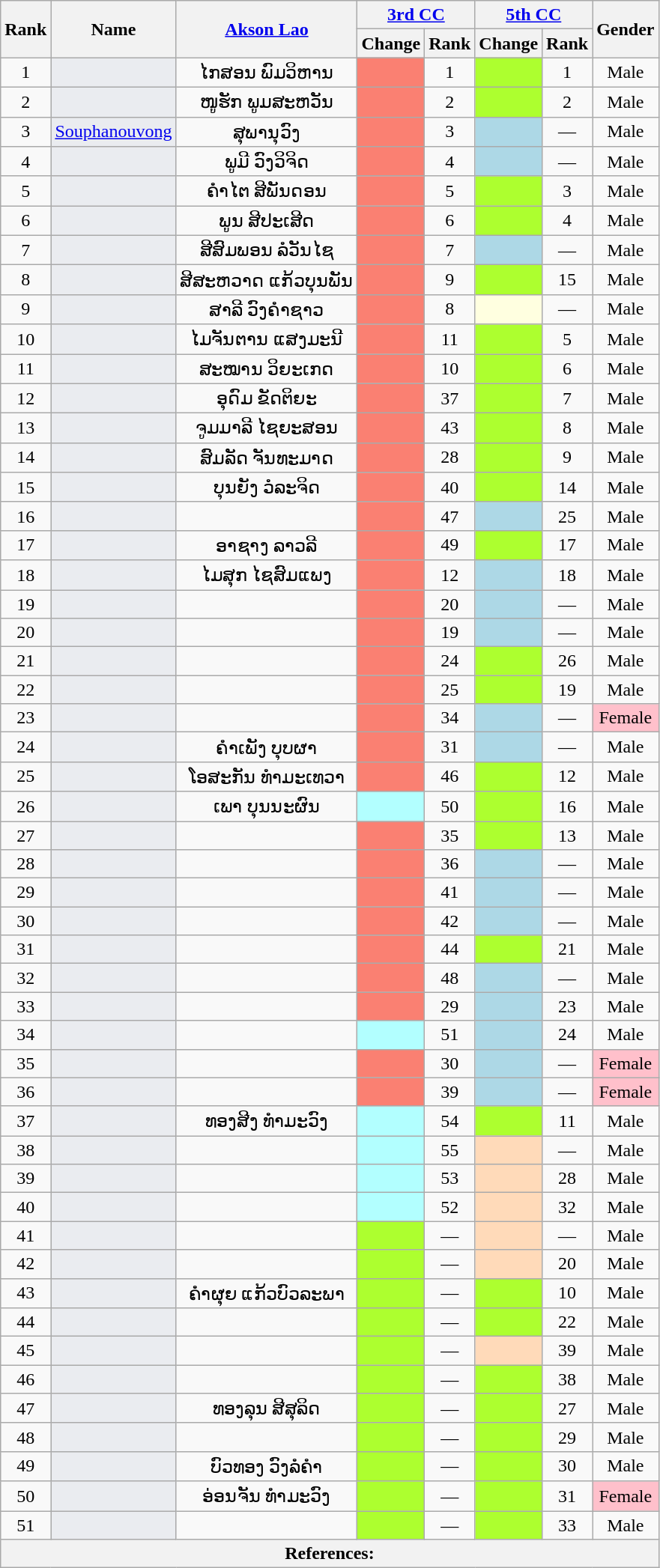<table class="wikitable sortable" style=text-align:center>
<tr>
<th rowspan="2">Rank</th>
<th rowspan="2">Name</th>
<th rowspan="2" class="unsortable"><a href='#'>Akson Lao</a></th>
<th colspan="2 "unsortable><a href='#'>3rd CC</a></th>
<th colspan="2" unsortable><a href='#'>5th CC</a></th>
<th rowspan="2">Gender</th>
</tr>
<tr>
<th>Change</th>
<th>Rank</th>
<th>Change</th>
<th>Rank</th>
</tr>
<tr>
<td>1</td>
<td bgcolor = #EAECF0></td>
<td>ໄກສອນ ພົມວິຫານ</td>
<td bgcolor = Salmon></td>
<td>1</td>
<td bgcolor = GreenYellow></td>
<td>1</td>
<td>Male</td>
</tr>
<tr>
<td>2</td>
<td bgcolor = #EAECF0></td>
<td>ໜູຮັກ ພູມສະຫວັນ</td>
<td bgcolor = Salmon></td>
<td>2</td>
<td bgcolor = GreenYellow></td>
<td>2</td>
<td>Male</td>
</tr>
<tr>
<td>3</td>
<td bgcolor = #EAECF0><a href='#'>Souphanouvong</a></td>
<td>ສຸພານຸວົງ</td>
<td bgcolor = Salmon></td>
<td>3</td>
<td bgcolor = LightBlue></td>
<td data-sort-value="100">—</td>
<td>Male</td>
</tr>
<tr>
<td>4</td>
<td bgcolor = #EAECF0></td>
<td>ພູມີ ວົງວິຈິດ</td>
<td bgcolor = Salmon></td>
<td>4</td>
<td bgcolor = LightBlue></td>
<td data-sort-value="100">—</td>
<td>Male</td>
</tr>
<tr>
<td>5</td>
<td bgcolor = #EAECF0></td>
<td>ຄໍາໄຕ ສີພັນດອນ</td>
<td bgcolor = Salmon></td>
<td>5</td>
<td bgcolor = GreenYellow></td>
<td>3</td>
<td>Male</td>
</tr>
<tr>
<td>6</td>
<td bgcolor = #EAECF0></td>
<td>ພູນ ສີປະເສີດ</td>
<td bgcolor = Salmon></td>
<td>6</td>
<td bgcolor = GreenYellow></td>
<td>4</td>
<td>Male</td>
</tr>
<tr>
<td>7</td>
<td bgcolor = #EAECF0></td>
<td>ສີສົມພອນ ລໍວັນໄຊ</td>
<td bgcolor = Salmon></td>
<td>7</td>
<td bgcolor = LightBlue></td>
<td data-sort-value="100">—</td>
<td>Male</td>
</tr>
<tr>
<td>8</td>
<td bgcolor = #EAECF0></td>
<td>ສີສະຫວາດ ແກ້ວບຸນພັນ</td>
<td bgcolor = Salmon></td>
<td>9</td>
<td bgcolor = GreenYellow></td>
<td>15</td>
<td>Male</td>
</tr>
<tr>
<td>9</td>
<td bgcolor = #EAECF0></td>
<td>ສາລີ ວົງຄໍາຊາວ</td>
<td bgcolor = Salmon></td>
<td>8</td>
<td bgcolor = LightYellow></td>
<td data-sort-value="100">—</td>
<td>Male</td>
</tr>
<tr>
<td>10</td>
<td bgcolor = #EAECF0></td>
<td>ໄມຈັນຕານ ແສງມະນີ</td>
<td bgcolor = Salmon></td>
<td>11</td>
<td bgcolor = GreenYellow></td>
<td>5</td>
<td>Male</td>
</tr>
<tr>
<td>11</td>
<td bgcolor = #EAECF0></td>
<td>ສະໝານ ວິຍະເກດ</td>
<td bgcolor = Salmon></td>
<td>10</td>
<td bgcolor = GreenYellow></td>
<td>6</td>
<td>Male</td>
</tr>
<tr>
<td>12</td>
<td bgcolor = #EAECF0></td>
<td>ອຸດົມ ຂັດຕິຍະ</td>
<td bgcolor = Salmon></td>
<td>37</td>
<td bgcolor = GreenYellow></td>
<td>7</td>
<td>Male</td>
</tr>
<tr>
<td>13</td>
<td bgcolor = #EAECF0></td>
<td>ຈູມມາລີ ໄຊຍະສອນ</td>
<td bgcolor = Salmon></td>
<td>43</td>
<td bgcolor = GreenYellow></td>
<td>8</td>
<td>Male</td>
</tr>
<tr>
<td>14</td>
<td bgcolor = #EAECF0></td>
<td>ສົມລັດ ຈັນທະມາດ</td>
<td bgcolor = Salmon></td>
<td>28</td>
<td bgcolor = GreenYellow></td>
<td>9</td>
<td>Male</td>
</tr>
<tr>
<td>15</td>
<td bgcolor = #EAECF0></td>
<td>ບຸນຍັງ ວໍລະຈິດ</td>
<td bgcolor = Salmon></td>
<td>40</td>
<td bgcolor = GreenYellow></td>
<td>14</td>
<td>Male</td>
</tr>
<tr>
<td>16</td>
<td bgcolor = #EAECF0></td>
<td></td>
<td bgcolor = Salmon></td>
<td>47</td>
<td bgcolor = LightBlue></td>
<td>25</td>
<td>Male</td>
</tr>
<tr>
<td>17</td>
<td bgcolor = #EAECF0></td>
<td>ອາຊາງ ລາວລີ</td>
<td bgcolor = Salmon></td>
<td>49</td>
<td bgcolor = GreenYellow></td>
<td>17</td>
<td>Male</td>
</tr>
<tr>
<td>18</td>
<td bgcolor = #EAECF0></td>
<td>ໄມສຸກ ໄຊສົມແພງ</td>
<td bgcolor = Salmon></td>
<td>12</td>
<td bgcolor = LightBlue></td>
<td>18</td>
<td>Male</td>
</tr>
<tr>
<td>19</td>
<td bgcolor = #EAECF0></td>
<td></td>
<td bgcolor = Salmon></td>
<td>20</td>
<td bgcolor = LightBlue></td>
<td data-sort-value="100">—</td>
<td>Male</td>
</tr>
<tr>
<td>20</td>
<td bgcolor = #EAECF0></td>
<td></td>
<td bgcolor = Salmon></td>
<td>19</td>
<td bgcolor = LightBlue></td>
<td data-sort-value="100">—</td>
<td>Male</td>
</tr>
<tr>
<td>21</td>
<td bgcolor = #EAECF0></td>
<td></td>
<td bgcolor = Salmon></td>
<td>24</td>
<td bgcolor = GreenYellow></td>
<td>26</td>
<td>Male</td>
</tr>
<tr>
<td>22</td>
<td bgcolor = #EAECF0></td>
<td></td>
<td bgcolor = Salmon></td>
<td>25</td>
<td bgcolor = GreenYellow></td>
<td>19</td>
<td>Male</td>
</tr>
<tr>
<td>23</td>
<td bgcolor = #EAECF0></td>
<td></td>
<td bgcolor = Salmon></td>
<td>34</td>
<td bgcolor = LightBlue></td>
<td data-sort-value="100">—</td>
<td bgcolor = Pink>Female</td>
</tr>
<tr>
<td>24</td>
<td bgcolor = #EAECF0></td>
<td>ຄຳເພັງ ບຸບຜາ</td>
<td bgcolor = Salmon></td>
<td>31</td>
<td bgcolor = LightBlue></td>
<td data-sort-value="100">—</td>
<td>Male</td>
</tr>
<tr>
<td>25</td>
<td bgcolor = #EAECF0></td>
<td>ໂອສະກັນ ທໍາມະເທວາ</td>
<td bgcolor = Salmon></td>
<td>46</td>
<td bgcolor = GreenYellow></td>
<td>12</td>
<td>Male</td>
</tr>
<tr>
<td>26</td>
<td bgcolor = #EAECF0></td>
<td>ເພາ ບຸນນະຜົນ</td>
<td bgcolor = #B2FFFF></td>
<td>50</td>
<td bgcolor = GreenYellow></td>
<td>16</td>
<td>Male</td>
</tr>
<tr>
<td>27</td>
<td bgcolor = #EAECF0></td>
<td></td>
<td bgcolor = Salmon></td>
<td>35</td>
<td bgcolor = GreenYellow></td>
<td>13</td>
<td>Male</td>
</tr>
<tr>
<td>28</td>
<td bgcolor = #EAECF0></td>
<td></td>
<td bgcolor = Salmon></td>
<td>36</td>
<td bgcolor = LightBlue></td>
<td data-sort-value="100">—</td>
<td>Male</td>
</tr>
<tr>
<td>29</td>
<td bgcolor = #EAECF0></td>
<td></td>
<td bgcolor = Salmon></td>
<td>41</td>
<td bgcolor = LightBlue></td>
<td data-sort-value="100">—</td>
<td>Male</td>
</tr>
<tr>
<td>30</td>
<td bgcolor = #EAECF0></td>
<td></td>
<td bgcolor = Salmon></td>
<td>42</td>
<td bgcolor = LightBlue></td>
<td data-sort-value="100">—</td>
<td>Male</td>
</tr>
<tr>
<td>31</td>
<td bgcolor = #EAECF0></td>
<td></td>
<td bgcolor = Salmon></td>
<td>44</td>
<td bgcolor = GreenYellow></td>
<td>21</td>
<td>Male</td>
</tr>
<tr>
<td>32</td>
<td bgcolor = #EAECF0></td>
<td></td>
<td bgcolor = Salmon></td>
<td>48</td>
<td bgcolor = LightBlue></td>
<td data-sort-value="100">—</td>
<td>Male</td>
</tr>
<tr>
<td>33</td>
<td bgcolor = #EAECF0></td>
<td></td>
<td bgcolor = Salmon></td>
<td>29</td>
<td bgcolor = LightBlue></td>
<td>23</td>
<td>Male</td>
</tr>
<tr>
<td>34</td>
<td bgcolor = #EAECF0></td>
<td></td>
<td bgcolor = #B2FFFF></td>
<td>51</td>
<td bgcolor = LightBlue></td>
<td>24</td>
<td>Male</td>
</tr>
<tr>
<td>35</td>
<td bgcolor = #EAECF0></td>
<td></td>
<td bgcolor = Salmon></td>
<td>30</td>
<td bgcolor = LightBlue></td>
<td data-sort-value="100">—</td>
<td bgcolor = Pink>Female</td>
</tr>
<tr>
<td>36</td>
<td bgcolor = #EAECF0></td>
<td></td>
<td bgcolor = Salmon></td>
<td>39</td>
<td bgcolor = LightBlue></td>
<td data-sort-value="100">—</td>
<td bgcolor = Pink>Female</td>
</tr>
<tr>
<td>37</td>
<td bgcolor = #EAECF0></td>
<td>ທອງສີງ ທໍາມະວົງ</td>
<td bgcolor = #B2FFFF></td>
<td>54</td>
<td bgcolor = GreenYellow></td>
<td>11</td>
<td>Male</td>
</tr>
<tr>
<td>38</td>
<td bgcolor = #EAECF0></td>
<td></td>
<td bgcolor = #B2FFFF></td>
<td>55</td>
<td bgcolor = PeachPuff></td>
<td data-sort-value="100">—</td>
<td>Male</td>
</tr>
<tr>
<td>39</td>
<td bgcolor = #EAECF0></td>
<td></td>
<td bgcolor = #B2FFFF></td>
<td>53</td>
<td bgcolor = PeachPuff></td>
<td>28</td>
<td>Male</td>
</tr>
<tr>
<td>40</td>
<td bgcolor = #EAECF0></td>
<td></td>
<td bgcolor = #B2FFFF></td>
<td>52</td>
<td bgcolor = PeachPuff></td>
<td>32</td>
<td>Male</td>
</tr>
<tr>
<td>41</td>
<td bgcolor = #EAECF0></td>
<td></td>
<td bgcolor = GreenYellow></td>
<td data-sort-value="100">—</td>
<td bgcolor = PeachPuff></td>
<td data-sort-value="100">—</td>
<td>Male</td>
</tr>
<tr>
<td>42</td>
<td bgcolor = #EAECF0></td>
<td></td>
<td bgcolor = GreenYellow></td>
<td data-sort-value="100">—</td>
<td bgcolor = PeachPuff></td>
<td>20</td>
<td>Male</td>
</tr>
<tr>
<td>43</td>
<td bgcolor = #EAECF0></td>
<td>ຄໍາຜຸຍ ແກ້ວບົວລະພາ</td>
<td bgcolor = GreenYellow></td>
<td data-sort-value="100">—</td>
<td bgcolor = GreenYellow></td>
<td>10</td>
<td>Male</td>
</tr>
<tr>
<td>44</td>
<td bgcolor = #EAECF0></td>
<td></td>
<td bgcolor = GreenYellow></td>
<td data-sort-value="100">—</td>
<td bgcolor = GreenYellow></td>
<td>22</td>
<td>Male</td>
</tr>
<tr>
<td>45</td>
<td bgcolor = #EAECF0></td>
<td></td>
<td bgcolor = GreenYellow></td>
<td data-sort-value="100">—</td>
<td bgcolor = PeachPuff></td>
<td>39</td>
<td>Male</td>
</tr>
<tr>
<td>46</td>
<td bgcolor = #EAECF0></td>
<td></td>
<td bgcolor = GreenYellow></td>
<td data-sort-value="100">—</td>
<td bgcolor = GreenYellow></td>
<td>38</td>
<td>Male</td>
</tr>
<tr>
<td>47</td>
<td bgcolor = #EAECF0></td>
<td>ທອງລຸນ ສີສຸລິດ</td>
<td bgcolor = GreenYellow></td>
<td data-sort-value="100">—</td>
<td bgcolor = GreenYellow></td>
<td>27</td>
<td>Male</td>
</tr>
<tr>
<td>48</td>
<td bgcolor = #EAECF0></td>
<td></td>
<td bgcolor = GreenYellow></td>
<td data-sort-value="100">—</td>
<td bgcolor = GreenYellow></td>
<td>29</td>
<td>Male</td>
</tr>
<tr>
<td>49</td>
<td bgcolor = #EAECF0></td>
<td>ບົວທອງ ວົງລໍຄຳ</td>
<td bgcolor = GreenYellow></td>
<td data-sort-value="100">—</td>
<td bgcolor = GreenYellow></td>
<td>30</td>
<td>Male</td>
</tr>
<tr>
<td>50</td>
<td bgcolor = #EAECF0></td>
<td>ອ່ອນຈັນ ທຳມະວົງ</td>
<td bgcolor = GreenYellow></td>
<td data-sort-value="100">—</td>
<td bgcolor = GreenYellow></td>
<td>31</td>
<td bgcolor = Pink>Female</td>
</tr>
<tr>
<td>51</td>
<td bgcolor = #EAECF0></td>
<td></td>
<td bgcolor = GreenYellow></td>
<td data-sort-value="100">—</td>
<td bgcolor = GreenYellow></td>
<td>33</td>
<td>Male</td>
</tr>
<tr class=sortbottom>
<th colspan = "8" align = left><strong>References:</strong><br></th>
</tr>
</table>
